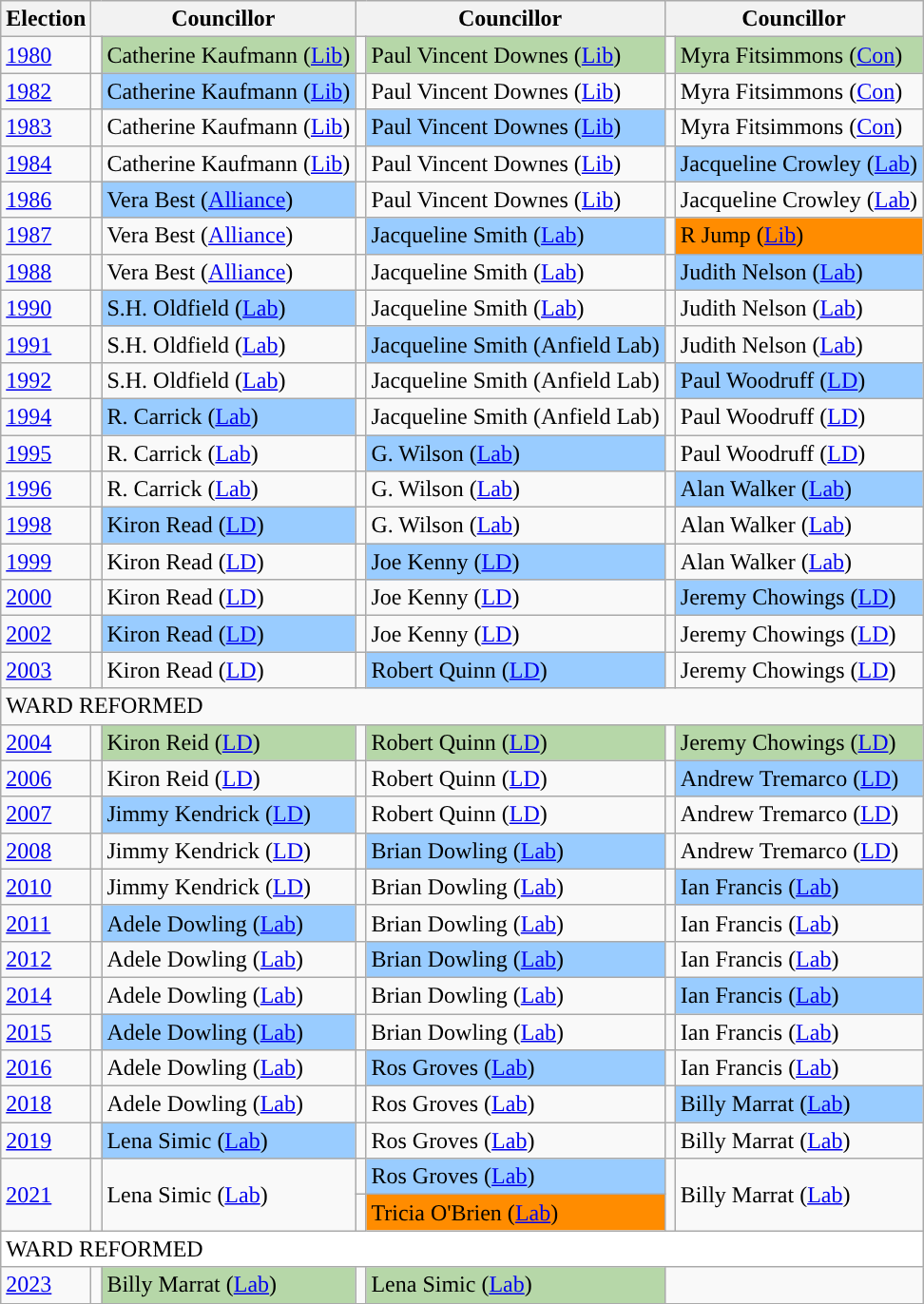<table class="wikitable">
<tr>
<th>Election</th>
<th colspan="2">Councillor</th>
<th colspan="2">Councillor</th>
<th colspan="2">Councillor</th>
</tr>
<tr>
<td><a href='#'>1980</a></td>
<td style="background-color: "></td>
<td bgcolor="#B6D7A8">Catherine Kaufmann (<a href='#'>Lib</a>)</td>
<td style="background-color: "></td>
<td bgcolor="#B6D7A8">Paul Vincent Downes (<a href='#'>Lib</a>)</td>
<td style="background-color: "></td>
<td bgcolor="#B6D7A8">Myra Fitsimmons (<a href='#'>Con</a>)</td>
</tr>
<tr>
<td><a href='#'>1982</a></td>
<td style="background-color: "></td>
<td bgcolor="#99CCFF">Catherine Kaufmann (<a href='#'>Lib</a>)</td>
<td style="background-color: "></td>
<td>Paul Vincent Downes (<a href='#'>Lib</a>)</td>
<td style="background-color: "></td>
<td>Myra Fitsimmons (<a href='#'>Con</a>)</td>
</tr>
<tr>
<td><a href='#'>1983</a></td>
<td style="background-color: "></td>
<td>Catherine Kaufmann (<a href='#'>Lib</a>)</td>
<td style="background-color: "></td>
<td bgcolor="#99CCFF">Paul Vincent Downes (<a href='#'>Lib</a>)</td>
<td style="background-color: "></td>
<td>Myra Fitsimmons (<a href='#'>Con</a>)</td>
</tr>
<tr>
<td><a href='#'>1984</a></td>
<td style="background-color: "></td>
<td>Catherine Kaufmann (<a href='#'>Lib</a>)</td>
<td style="background-color: "></td>
<td>Paul Vincent Downes (<a href='#'>Lib</a>)</td>
<td style="background-color: "></td>
<td bgcolor="#99CCFF">Jacqueline Crowley (<a href='#'>Lab</a>)</td>
</tr>
<tr>
<td><a href='#'>1986</a></td>
<td style="background-color: "></td>
<td bgcolor="#99CCFF">Vera Best (<a href='#'>Alliance</a>)</td>
<td style="background-color: "></td>
<td>Paul Vincent Downes (<a href='#'>Lib</a>)</td>
<td style="background-color: "></td>
<td>Jacqueline Crowley (<a href='#'>Lab</a>)</td>
</tr>
<tr>
<td><a href='#'>1987</a></td>
<td style="background-color: "></td>
<td>Vera Best (<a href='#'>Alliance</a>)</td>
<td style="background-color: "></td>
<td bgcolor="#99CCFF">Jacqueline Smith (<a href='#'>Lab</a>)</td>
<td style="background-color: "></td>
<td bgcolor="#FF8C00">R Jump (<a href='#'>Lib</a>)</td>
</tr>
<tr>
<td><a href='#'>1988</a></td>
<td style="background-color: "></td>
<td>Vera Best (<a href='#'>Alliance</a>)</td>
<td style="background-color: "></td>
<td>Jacqueline Smith (<a href='#'>Lab</a>)</td>
<td style="background-color: "></td>
<td bgcolor="#99CCFF">Judith Nelson (<a href='#'>Lab</a>)</td>
</tr>
<tr>
<td><a href='#'>1990</a></td>
<td style="background-color: "></td>
<td bgcolor="#99CCFF">S.H. Oldfield (<a href='#'>Lab</a>)</td>
<td style="background-color: "></td>
<td>Jacqueline Smith (<a href='#'>Lab</a>)</td>
<td style="background-color: "></td>
<td>Judith Nelson (<a href='#'>Lab</a>)</td>
</tr>
<tr>
<td><a href='#'>1991</a></td>
<td style="background-color: "></td>
<td>S.H. Oldfield (<a href='#'>Lab</a>)</td>
<td style="background-color: "></td>
<td bgcolor="#99CCFF">Jacqueline Smith (Anfield Lab)</td>
<td style="background-color: "></td>
<td>Judith Nelson (<a href='#'>Lab</a>)</td>
</tr>
<tr>
<td><a href='#'>1992</a></td>
<td style="background-color: "></td>
<td>S.H. Oldfield (<a href='#'>Lab</a>)</td>
<td style="background-color: "></td>
<td>Jacqueline Smith (Anfield Lab)</td>
<td style="background-color: "></td>
<td bgcolor="#99CCFF">Paul Woodruff (<a href='#'>LD</a>)</td>
</tr>
<tr>
<td><a href='#'>1994</a></td>
<td style="background-color: "></td>
<td bgcolor="#99CCFF">R. Carrick (<a href='#'>Lab</a>)</td>
<td style="background-color: "></td>
<td>Jacqueline Smith (Anfield Lab)</td>
<td style="background-color: "></td>
<td>Paul Woodruff (<a href='#'>LD</a>)</td>
</tr>
<tr>
<td><a href='#'>1995</a></td>
<td style="background-color: "></td>
<td>R. Carrick (<a href='#'>Lab</a>)</td>
<td style="background-color: "></td>
<td bgcolor="#99CCFF">G. Wilson (<a href='#'>Lab</a>)</td>
<td style="background-color: "></td>
<td>Paul Woodruff (<a href='#'>LD</a>)</td>
</tr>
<tr>
<td><a href='#'>1996</a></td>
<td style="background-color: "></td>
<td>R. Carrick (<a href='#'>Lab</a>)</td>
<td style="background-color: "></td>
<td>G. Wilson (<a href='#'>Lab</a>)</td>
<td style="background-color: "></td>
<td bgcolor="#99CCFF">Alan Walker (<a href='#'>Lab</a>)</td>
</tr>
<tr>
<td><a href='#'>1998</a></td>
<td style="background-color: "></td>
<td bgcolor="#99CCFF">Kiron Read (<a href='#'>LD</a>)</td>
<td style="background-color: "></td>
<td>G. Wilson (<a href='#'>Lab</a>)</td>
<td style="background-color: "></td>
<td>Alan Walker (<a href='#'>Lab</a>)</td>
</tr>
<tr>
<td><a href='#'>1999</a></td>
<td style="background-color: "></td>
<td>Kiron Read (<a href='#'>LD</a>)</td>
<td style="background-color: "></td>
<td bgcolor="#99CCFF">Joe Kenny (<a href='#'>LD</a>)</td>
<td style="background-color: "></td>
<td>Alan Walker (<a href='#'>Lab</a>)</td>
</tr>
<tr>
<td><a href='#'>2000</a></td>
<td style="background-color: "></td>
<td>Kiron Read (<a href='#'>LD</a>)</td>
<td style="background-color: "></td>
<td>Joe Kenny (<a href='#'>LD</a>)</td>
<td style="background-color: "></td>
<td bgcolor="#99CCFF">Jeremy Chowings (<a href='#'>LD</a>)</td>
</tr>
<tr>
<td><a href='#'>2002</a></td>
<td style="background-color: "></td>
<td bgcolor="#99CCFF">Kiron Read (<a href='#'>LD</a>)</td>
<td style="background-color: "></td>
<td>Joe Kenny (<a href='#'>LD</a>)</td>
<td style="background-color: "></td>
<td>Jeremy Chowings (<a href='#'>LD</a>)</td>
</tr>
<tr>
<td><a href='#'>2003</a></td>
<td style="background-color: "></td>
<td>Kiron Read (<a href='#'>LD</a>)</td>
<td style="background-color: "></td>
<td bgcolor="#99CCFF">Robert Quinn (<a href='#'>LD</a>)</td>
<td style="background-color: "></td>
<td>Jeremy Chowings (<a href='#'>LD</a>)</td>
</tr>
<tr>
<td colspan="7"><div>WARD REFORMED </div></td>
</tr>
<tr>
<td><a href='#'>2004</a></td>
<td style="background-color: "></td>
<td bgcolor="#B6D7A8">Kiron Reid (<a href='#'>LD</a>)</td>
<td style="background-color: "></td>
<td bgcolor="#B6D7A8">Robert Quinn (<a href='#'>LD</a>)</td>
<td style="background-color: "></td>
<td bgcolor="#B6D7A8">Jeremy Chowings (<a href='#'>LD</a>)</td>
</tr>
<tr>
<td><a href='#'>2006</a></td>
<td style="background-color: "></td>
<td>Kiron Reid (<a href='#'>LD</a>)</td>
<td style="background-color: "></td>
<td>Robert Quinn (<a href='#'>LD</a>)</td>
<td style="background-color: "></td>
<td bgcolor="#99CCFF">Andrew Tremarco (<a href='#'>LD</a>)</td>
</tr>
<tr>
<td><a href='#'>2007</a></td>
<td style="background-color: "></td>
<td bgcolor="#99CCFF">Jimmy Kendrick (<a href='#'>LD</a>)</td>
<td style="background-color: "></td>
<td>Robert Quinn (<a href='#'>LD</a>)</td>
<td style="background-color: "></td>
<td>Andrew Tremarco (<a href='#'>LD</a>)</td>
</tr>
<tr>
<td><a href='#'>2008</a></td>
<td style="background-color: "></td>
<td>Jimmy Kendrick (<a href='#'>LD</a>)</td>
<td style="background-color: "></td>
<td bgcolor="#99CCFF">Brian Dowling (<a href='#'>Lab</a>)</td>
<td style="background-color: "></td>
<td>Andrew Tremarco (<a href='#'>LD</a>)</td>
</tr>
<tr>
<td><a href='#'>2010</a></td>
<td style="background-color: "></td>
<td>Jimmy Kendrick (<a href='#'>LD</a>)</td>
<td style="background-color: "></td>
<td>Brian Dowling (<a href='#'>Lab</a>)</td>
<td style="background-color: "></td>
<td bgcolor="#99CCFF">Ian Francis (<a href='#'>Lab</a>)</td>
</tr>
<tr>
<td><a href='#'>2011</a></td>
<td style="background-color: "></td>
<td bgcolor="#99CCFF">Adele Dowling (<a href='#'>Lab</a>)</td>
<td style="background-color: "></td>
<td>Brian Dowling (<a href='#'>Lab</a>)</td>
<td style="background-color: "></td>
<td>Ian Francis (<a href='#'>Lab</a>)</td>
</tr>
<tr>
<td><a href='#'>2012</a></td>
<td style="background-color: "></td>
<td>Adele Dowling (<a href='#'>Lab</a>)</td>
<td style="background-color: "></td>
<td bgcolor="#99CCFF">Brian Dowling (<a href='#'>Lab</a>)</td>
<td style="background-color: "></td>
<td>Ian Francis (<a href='#'>Lab</a>)</td>
</tr>
<tr>
<td><a href='#'>2014</a></td>
<td style="background-color: "></td>
<td>Adele Dowling (<a href='#'>Lab</a>)</td>
<td style="background-color: "></td>
<td>Brian Dowling (<a href='#'>Lab</a>)</td>
<td style="background-color: "></td>
<td bgcolor="#99CCFF">Ian Francis (<a href='#'>Lab</a>)</td>
</tr>
<tr>
<td><a href='#'>2015</a></td>
<td style="background-color: "></td>
<td bgcolor="#99CCFF">Adele Dowling (<a href='#'>Lab</a>)</td>
<td style="background-color: "></td>
<td>Brian Dowling (<a href='#'>Lab</a>)</td>
<td style="background-color: "></td>
<td>Ian Francis (<a href='#'>Lab</a>)</td>
</tr>
<tr>
<td><a href='#'>2016</a></td>
<td style="background-color: "></td>
<td>Adele Dowling (<a href='#'>Lab</a>)</td>
<td style="background-color: "></td>
<td bgcolor="#99CCFF">Ros Groves (<a href='#'>Lab</a>)</td>
<td style="background-color: "></td>
<td>Ian Francis (<a href='#'>Lab</a>)</td>
</tr>
<tr>
<td><a href='#'>2018</a></td>
<td style="background-color: "></td>
<td>Adele Dowling (<a href='#'>Lab</a>)</td>
<td style="background-color: "></td>
<td>Ros Groves (<a href='#'>Lab</a>)</td>
<td style="background-color: "></td>
<td bgcolor="#99CCFF">Billy Marrat (<a href='#'>Lab</a>)</td>
</tr>
<tr>
<td><a href='#'>2019</a></td>
<td style="background-color: "></td>
<td bgcolor="#99CCFF">Lena Simic (<a href='#'>Lab</a>)</td>
<td style="background-color: "></td>
<td>Ros Groves (<a href='#'>Lab</a>)</td>
<td style="background-color: "></td>
<td>Billy Marrat (<a href='#'>Lab</a>)</td>
</tr>
<tr>
<td rowspan="2"><a href='#'>2021</a></td>
<td rowspan="2" style="background-color: "></td>
<td rowspan="2">Lena Simic (<a href='#'>Lab</a>)</td>
<td style="background-color: "></td>
<td bgcolor="#99CCFF">Ros Groves (<a href='#'>Lab</a>)</td>
<td rowspan="2" style="background-color: "></td>
<td rowspan="2">Billy Marrat (<a href='#'>Lab</a>)</td>
</tr>
<tr>
<td style="background-color: "></td>
<td bgcolor="#FF8C00">Tricia O'Brien (<a href='#'>Lab</a>)</td>
</tr>
<tr>
<td colspan="8" bgcolor="#FFF"><div>WARD REFORMED</div></td>
</tr>
<tr>
<td><a href='#'>2023</a></td>
<td style="background-color: "></td>
<td bgcolor="#B6D7A8">Billy Marrat (<a href='#'>Lab</a>)</td>
<td style="background-color: "></td>
<td bgcolor="#B6D7A8">Lena Simic (<a href='#'>Lab</a>)</td>
</tr>
<tr>
</tr>
</table>
